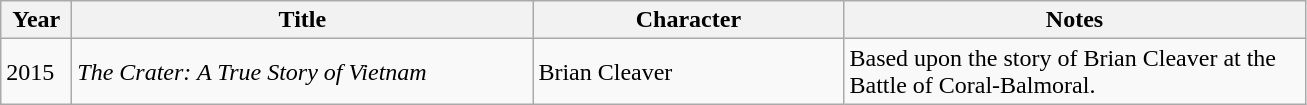<table class="wikitable">
<tr>
<th scope="col" width="40">Year</th>
<th scope="col" width="300">Title</th>
<th scope="col" width="200">Character</th>
<th scope="col" width="300">Notes</th>
</tr>
<tr>
<td>2015</td>
<td><em>The Crater: A True Story of Vietnam</em></td>
<td>Brian Cleaver</td>
<td>Based upon the story of Brian Cleaver at the Battle of Coral-Balmoral.</td>
</tr>
</table>
